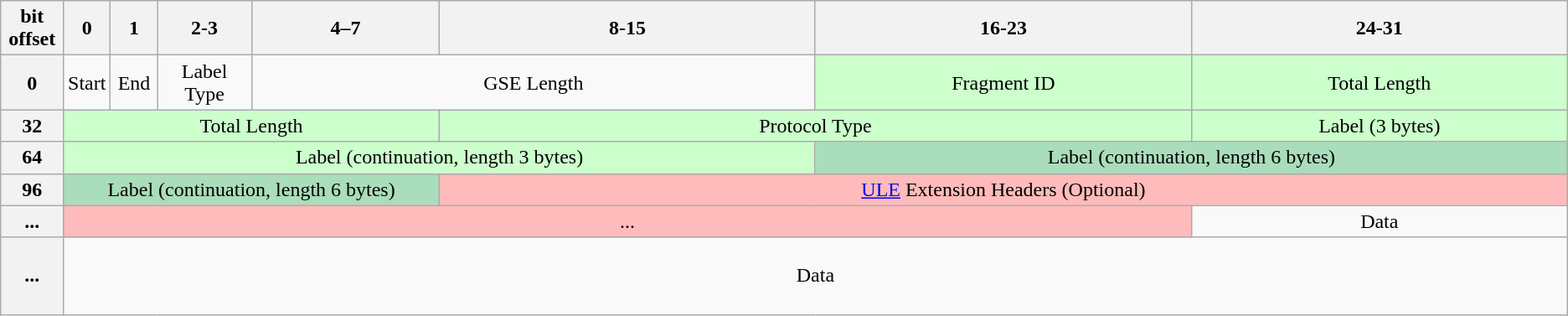<table class="wikitable" style="text-align:center">
<tr>
<th width="4%">bit offset</th>
<th colspan="1" width="3%">0</th>
<th colspan="1" width="3%">1</th>
<th colspan="2" width="6%">2-3</th>
<th colspan="4" width="12%">4–7</th>
<th colspan="8" width="24%">8-15</th>
<th colspan="8" width="24%">16-23</th>
<th colspan="8" width="24%">24-31</th>
</tr>
<tr>
<th>0</th>
<td colspan="1">Start</td>
<td colspan="1">End</td>
<td colspan="2">Label Type</td>
<td colspan="12">GSE Length</td>
<td colspan="8" bgcolor="#CCFFCC">Fragment ID</td>
<td colspan="8" bgcolor="#CCFFCC">Total Length</td>
</tr>
<tr>
<th>32</th>
<td colspan="8" bgcolor="#CCFFCC">Total Length</td>
<td colspan="16" bgcolor="#CCFFCC">Protocol Type</td>
<td colspan="8" bgcolor="#CCFFCC">Label (3 bytes)</td>
</tr>
<tr>
<th>64</th>
<td colspan="16" bgcolor="#CCFFCC">Label (continuation, length 3 bytes)</td>
<td colspan="16" bgcolor="#AADDBB">Label (continuation, length 6 bytes)</td>
</tr>
<tr>
<th>96</th>
<td colspan="8" bgcolor="#AADDBB">Label (continuation, length 6 bytes)</td>
<td colspan="24" bgcolor="#FFBBBB"><a href='#'>ULE</a> Extension Headers (Optional)</td>
</tr>
<tr>
<th>...</th>
<td colspan="24" bgcolor="#FFBBBB">...</td>
<td colspan="8">Data</td>
</tr>
<tr>
<th>...</th>
<td colspan="32"> <br>Data<br> </td>
</tr>
</table>
